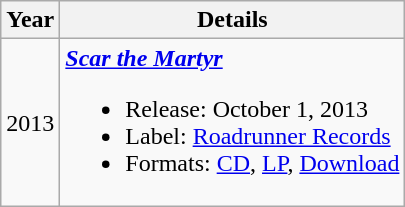<table class="wikitable">
<tr>
<th>Year</th>
<th>Details</th>
</tr>
<tr>
<td>2013</td>
<td><strong><em><a href='#'>Scar the Martyr</a></em></strong><br><ul><li>Release: October 1, 2013</li><li>Label: <a href='#'>Roadrunner Records</a></li><li>Formats: <a href='#'>CD</a>, <a href='#'>LP</a>, <a href='#'>Download</a></li></ul></td>
</tr>
</table>
